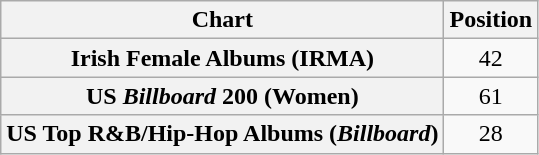<table class="wikitable plainrowheaders" style="text-align:center;">
<tr>
<th scope="col">Chart</th>
<th scope="col">Position</th>
</tr>
<tr>
<th scope="row">Irish Female Albums (IRMA)</th>
<td>42</td>
</tr>
<tr>
<th scope="row">US <em>Billboard</em> 200 (Women)</th>
<td>61</td>
</tr>
<tr>
<th scope="row">US Top R&B/Hip-Hop Albums (<em>Billboard</em>)</th>
<td>28</td>
</tr>
</table>
